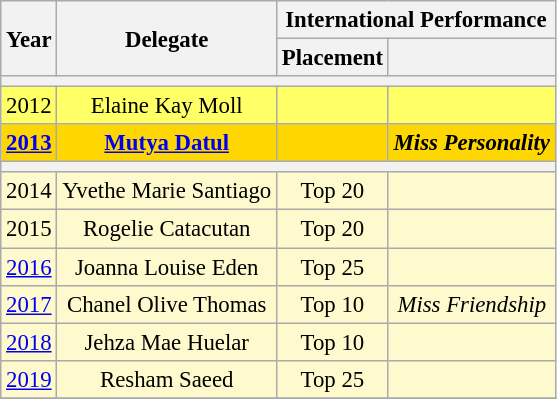<table class="wikitable" style="font-size: 95%; text-align:center">
<tr>
<th rowspan="2">Year</th>
<th rowspan="2">Delegate</th>
<th colspan="2">International Performance</th>
</tr>
<tr>
<th>Placement</th>
<th></th>
</tr>
<tr>
<th colspan="5"></th>
</tr>
<tr style="background:#FFFF66;">
<td>2012</td>
<td>Elaine Kay Moll</td>
<td></td>
<td></td>
</tr>
<tr style="background:Gold; font-weight:bold">
<td><a href='#'>2013</a></td>
<td><a href='#'>Mutya Datul</a></td>
<td></td>
<td><em>Miss Personality</em></td>
</tr>
<tr>
<th colspan="5"></th>
</tr>
<tr style="background:#FFFACD;">
<td>2014</td>
<td>Yvethe Marie Santiago</td>
<td>Top 20</td>
<td></td>
</tr>
<tr style="background:#FFFACD;">
<td>2015</td>
<td>Rogelie Catacutan</td>
<td>Top 20</td>
<td></td>
</tr>
<tr style="background:#FFFACD;">
<td><a href='#'>2016</a></td>
<td>Joanna Louise Eden</td>
<td>Top 25</td>
<td></td>
</tr>
<tr style="background:#FFFACD;">
<td><a href='#'>2017</a></td>
<td>Chanel Olive Thomas</td>
<td>Top 10</td>
<td><em>Miss Friendship</em></td>
</tr>
<tr style="background:#FFFACD;">
<td><a href='#'>2018</a></td>
<td>Jehza Mae Huelar</td>
<td>Top 10</td>
<td></td>
</tr>
<tr style="background:#FFFACD;">
<td><a href='#'>2019</a></td>
<td>Resham Saeed</td>
<td>Top 25</td>
<td></td>
</tr>
<tr>
</tr>
</table>
